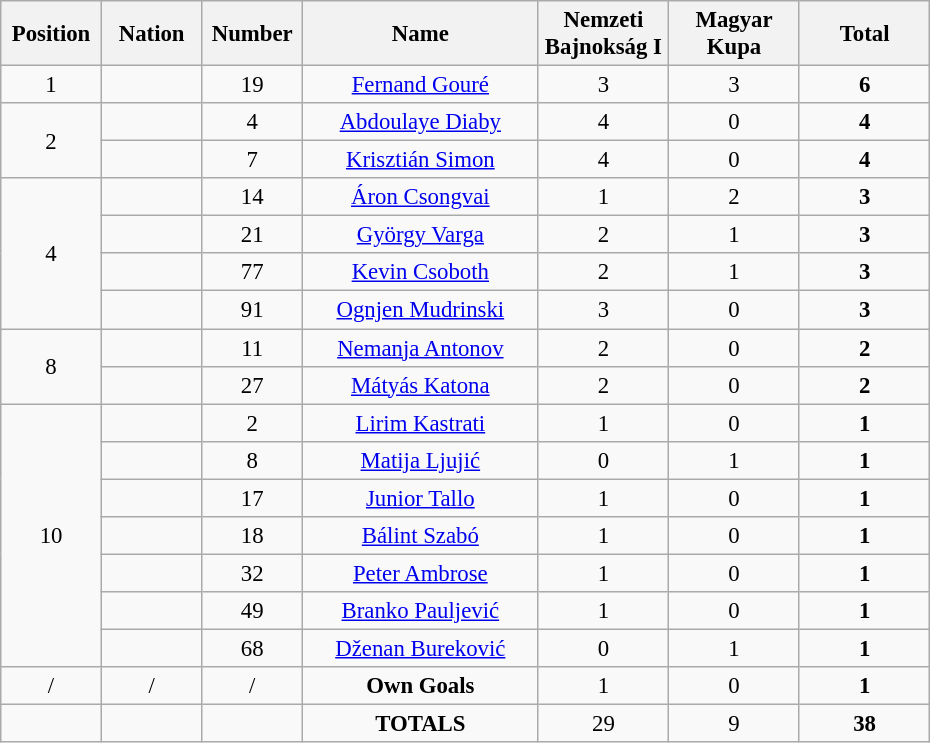<table class="wikitable" style="font-size: 95%; text-align: center;">
<tr>
<th width=60>Position</th>
<th width=60>Nation</th>
<th width=60>Number</th>
<th width=150>Name</th>
<th width=80>Nemzeti Bajnokság I</th>
<th width=80>Magyar Kupa</th>
<th width=80>Total</th>
</tr>
<tr>
<td>1</td>
<td></td>
<td>19</td>
<td><a href='#'>Fernand Gouré</a></td>
<td>3</td>
<td>3</td>
<td><strong>6</strong></td>
</tr>
<tr>
<td rowspan="2">2</td>
<td></td>
<td>4</td>
<td><a href='#'>Abdoulaye Diaby</a></td>
<td>4</td>
<td>0</td>
<td><strong>4</strong></td>
</tr>
<tr>
<td></td>
<td>7</td>
<td><a href='#'>Krisztián Simon</a></td>
<td>4</td>
<td>0</td>
<td><strong>4</strong></td>
</tr>
<tr>
<td rowspan="4">4</td>
<td></td>
<td>14</td>
<td><a href='#'>Áron Csongvai</a></td>
<td>1</td>
<td>2</td>
<td><strong>3</strong></td>
</tr>
<tr>
<td></td>
<td>21</td>
<td><a href='#'>György Varga</a></td>
<td>2</td>
<td>1</td>
<td><strong>3</strong></td>
</tr>
<tr>
<td></td>
<td>77</td>
<td><a href='#'>Kevin Csoboth</a></td>
<td>2</td>
<td>1</td>
<td><strong>3</strong></td>
</tr>
<tr>
<td></td>
<td>91</td>
<td><a href='#'>Ognjen Mudrinski</a></td>
<td>3</td>
<td>0</td>
<td><strong>3</strong></td>
</tr>
<tr>
<td rowspan="2">8</td>
<td></td>
<td>11</td>
<td><a href='#'>Nemanja Antonov</a></td>
<td>2</td>
<td>0</td>
<td><strong>2</strong></td>
</tr>
<tr>
<td></td>
<td>27</td>
<td><a href='#'>Mátyás Katona</a></td>
<td>2</td>
<td>0</td>
<td><strong>2</strong></td>
</tr>
<tr>
<td rowspan="7">10</td>
<td></td>
<td>2</td>
<td><a href='#'>Lirim Kastrati</a></td>
<td>1</td>
<td>0</td>
<td><strong>1</strong></td>
</tr>
<tr>
<td></td>
<td>8</td>
<td><a href='#'>Matija Ljujić</a></td>
<td>0</td>
<td>1</td>
<td><strong>1</strong></td>
</tr>
<tr>
<td></td>
<td>17</td>
<td><a href='#'>Junior Tallo</a></td>
<td>1</td>
<td>0</td>
<td><strong>1</strong></td>
</tr>
<tr>
<td></td>
<td>18</td>
<td><a href='#'>Bálint Szabó</a></td>
<td>1</td>
<td>0</td>
<td><strong>1</strong></td>
</tr>
<tr>
<td></td>
<td>32</td>
<td><a href='#'>Peter Ambrose</a></td>
<td>1</td>
<td>0</td>
<td><strong>1</strong></td>
</tr>
<tr>
<td></td>
<td>49</td>
<td><a href='#'>Branko Pauljević</a></td>
<td>1</td>
<td>0</td>
<td><strong>1</strong></td>
</tr>
<tr>
<td></td>
<td>68</td>
<td><a href='#'>Dženan Bureković</a></td>
<td>0</td>
<td>1</td>
<td><strong>1</strong></td>
</tr>
<tr>
<td>/</td>
<td>/</td>
<td>/</td>
<td><strong>Own Goals</strong></td>
<td>1</td>
<td>0</td>
<td><strong>1</strong></td>
</tr>
<tr>
<td></td>
<td></td>
<td></td>
<td><strong>TOTALS</strong></td>
<td>29</td>
<td>9</td>
<td><strong>38</strong></td>
</tr>
</table>
